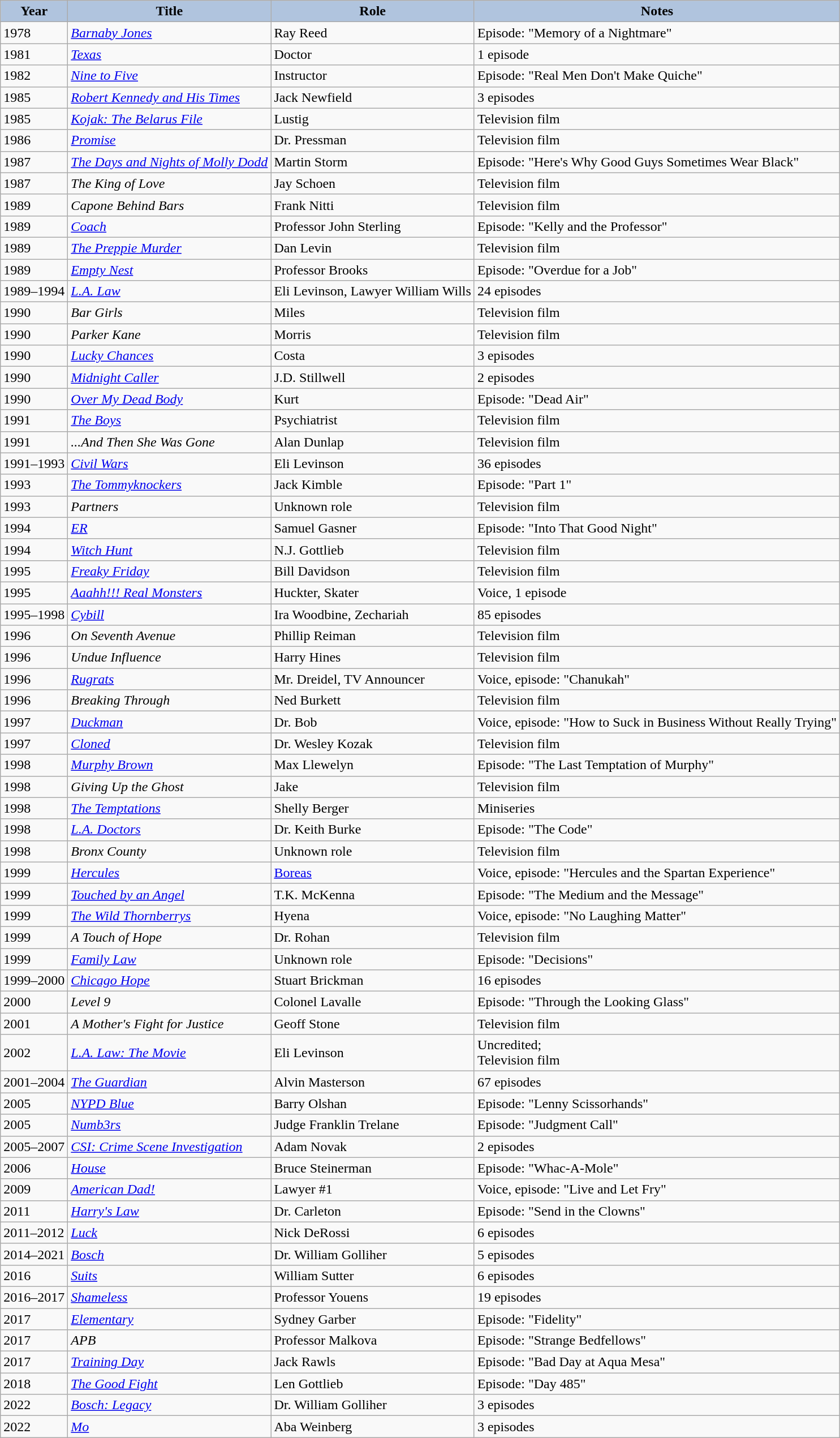<table class="wikitable">
<tr style="text-align:center;">
<th style="background:#B0C4DE;">Year</th>
<th style="background:#B0C4DE;">Title</th>
<th style="background:#B0C4DE;">Role</th>
<th style="background:#B0C4DE;">Notes</th>
</tr>
<tr>
<td>1978</td>
<td><em><a href='#'>Barnaby Jones</a></em></td>
<td>Ray Reed</td>
<td>Episode: "Memory of a Nightmare"</td>
</tr>
<tr>
<td>1981</td>
<td><em><a href='#'>Texas</a></em></td>
<td>Doctor</td>
<td>1 episode</td>
</tr>
<tr>
<td>1982</td>
<td><em><a href='#'>Nine to Five</a></em></td>
<td>Instructor</td>
<td>Episode: "Real Men Don't Make Quiche"</td>
</tr>
<tr>
<td>1985</td>
<td><em><a href='#'>Robert Kennedy and His Times</a></em></td>
<td>Jack Newfield</td>
<td>3 episodes</td>
</tr>
<tr>
<td>1985</td>
<td><em><a href='#'>Kojak: The Belarus File</a></em></td>
<td>Lustig</td>
<td>Television film</td>
</tr>
<tr>
<td>1986</td>
<td><em><a href='#'>Promise</a></em></td>
<td>Dr. Pressman</td>
<td>Television film</td>
</tr>
<tr>
<td>1987</td>
<td><em><a href='#'>The Days and Nights of Molly Dodd</a></em></td>
<td>Martin Storm</td>
<td>Episode: "Here's Why Good Guys Sometimes Wear Black"</td>
</tr>
<tr>
<td>1987</td>
<td><em>The King of Love</em></td>
<td>Jay Schoen</td>
<td>Television film</td>
</tr>
<tr>
<td>1989</td>
<td><em>Capone Behind Bars</em></td>
<td>Frank Nitti</td>
<td>Television film</td>
</tr>
<tr>
<td>1989</td>
<td><em><a href='#'>Coach</a></em></td>
<td>Professor John Sterling</td>
<td>Episode: "Kelly and the Professor"</td>
</tr>
<tr>
<td>1989</td>
<td><em><a href='#'>The Preppie Murder</a></em></td>
<td>Dan Levin</td>
<td>Television film</td>
</tr>
<tr>
<td>1989</td>
<td><em><a href='#'>Empty Nest</a></em></td>
<td>Professor Brooks</td>
<td>Episode: "Overdue for a Job"</td>
</tr>
<tr>
<td>1989–1994</td>
<td><em><a href='#'>L.A. Law</a></em></td>
<td>Eli Levinson, Lawyer William Wills</td>
<td>24 episodes</td>
</tr>
<tr>
<td>1990</td>
<td><em>Bar Girls</em></td>
<td>Miles</td>
<td>Television film</td>
</tr>
<tr>
<td>1990</td>
<td><em>Parker Kane</em></td>
<td>Morris</td>
<td>Television film</td>
</tr>
<tr>
<td>1990</td>
<td><em><a href='#'>Lucky Chances</a></em></td>
<td>Costa</td>
<td>3 episodes</td>
</tr>
<tr>
<td>1990</td>
<td><em><a href='#'>Midnight Caller</a></em></td>
<td>J.D. Stillwell</td>
<td>2 episodes</td>
</tr>
<tr>
<td>1990</td>
<td><em><a href='#'>Over My Dead Body</a></em></td>
<td>Kurt</td>
<td>Episode: "Dead Air"</td>
</tr>
<tr>
<td>1991</td>
<td><em><a href='#'>The Boys</a></em></td>
<td>Psychiatrist</td>
<td>Television film</td>
</tr>
<tr>
<td>1991</td>
<td><em>...And Then She Was Gone</em></td>
<td>Alan Dunlap</td>
<td>Television film</td>
</tr>
<tr>
<td>1991–1993</td>
<td><em><a href='#'>Civil Wars</a></em></td>
<td>Eli Levinson</td>
<td>36 episodes</td>
</tr>
<tr>
<td>1993</td>
<td><em><a href='#'>The Tommyknockers</a></em></td>
<td>Jack Kimble</td>
<td>Episode: "Part 1"</td>
</tr>
<tr>
<td>1993</td>
<td><em>Partners</em></td>
<td>Unknown role</td>
<td>Television film</td>
</tr>
<tr>
<td>1994</td>
<td><em><a href='#'>ER</a></em></td>
<td>Samuel Gasner</td>
<td>Episode: "Into That Good Night"</td>
</tr>
<tr>
<td>1994</td>
<td><em><a href='#'>Witch Hunt</a></em></td>
<td>N.J. Gottlieb</td>
<td>Television film</td>
</tr>
<tr>
<td>1995</td>
<td><em><a href='#'>Freaky Friday</a></em></td>
<td>Bill Davidson</td>
<td>Television film</td>
</tr>
<tr>
<td>1995</td>
<td><em><a href='#'>Aaahh!!! Real Monsters</a></em></td>
<td>Huckter, Skater</td>
<td>Voice, 1 episode</td>
</tr>
<tr>
<td>1995–1998</td>
<td><em><a href='#'>Cybill</a></em></td>
<td>Ira Woodbine, Zechariah</td>
<td>85 episodes</td>
</tr>
<tr>
<td>1996</td>
<td><em>On Seventh Avenue</em></td>
<td>Phillip Reiman</td>
<td>Television film</td>
</tr>
<tr>
<td>1996</td>
<td><em>Undue Influence</em></td>
<td>Harry Hines</td>
<td>Television film</td>
</tr>
<tr>
<td>1996</td>
<td><em><a href='#'>Rugrats</a></em></td>
<td>Mr. Dreidel, TV Announcer</td>
<td>Voice, episode: "Chanukah"</td>
</tr>
<tr>
<td>1996</td>
<td><em>Breaking Through</em></td>
<td>Ned Burkett</td>
<td>Television film</td>
</tr>
<tr>
<td>1997</td>
<td><em><a href='#'>Duckman</a></em></td>
<td>Dr. Bob</td>
<td>Voice, episode: "How to Suck in Business Without Really Trying"</td>
</tr>
<tr>
<td>1997</td>
<td><em><a href='#'>Cloned</a></em></td>
<td>Dr. Wesley Kozak</td>
<td>Television film</td>
</tr>
<tr>
<td>1998</td>
<td><em><a href='#'>Murphy Brown</a></em></td>
<td>Max Llewelyn</td>
<td>Episode: "The Last Temptation of Murphy"</td>
</tr>
<tr>
<td>1998</td>
<td><em>Giving Up the Ghost</em></td>
<td>Jake</td>
<td>Television film</td>
</tr>
<tr>
<td>1998</td>
<td><em><a href='#'>The Temptations</a></em></td>
<td>Shelly Berger</td>
<td>Miniseries</td>
</tr>
<tr>
<td>1998</td>
<td><em><a href='#'>L.A. Doctors</a></em></td>
<td>Dr. Keith Burke</td>
<td>Episode: "The Code"</td>
</tr>
<tr>
<td>1998</td>
<td><em>Bronx County</em></td>
<td>Unknown role</td>
<td>Television film</td>
</tr>
<tr>
<td>1999</td>
<td><em><a href='#'>Hercules</a></em></td>
<td><a href='#'>Boreas</a></td>
<td>Voice, episode: "Hercules and the Spartan Experience"</td>
</tr>
<tr>
<td>1999</td>
<td><em><a href='#'>Touched by an Angel</a></em></td>
<td>T.K. McKenna</td>
<td>Episode: "The Medium and the Message"</td>
</tr>
<tr>
<td>1999</td>
<td><em><a href='#'>The Wild Thornberrys</a></em></td>
<td>Hyena</td>
<td>Voice, episode: "No Laughing Matter"</td>
</tr>
<tr>
<td>1999</td>
<td><em>A Touch of Hope</em></td>
<td>Dr. Rohan</td>
<td>Television film</td>
</tr>
<tr>
<td>1999</td>
<td><em><a href='#'>Family Law</a></em></td>
<td>Unknown role</td>
<td>Episode: "Decisions"</td>
</tr>
<tr>
<td>1999–2000</td>
<td><em><a href='#'>Chicago Hope</a></em></td>
<td>Stuart Brickman</td>
<td>16 episodes</td>
</tr>
<tr>
<td>2000</td>
<td><em>Level 9</em></td>
<td>Colonel Lavalle</td>
<td>Episode: "Through the Looking Glass"</td>
</tr>
<tr>
<td>2001</td>
<td><em>A Mother's Fight for Justice</em></td>
<td>Geoff Stone</td>
<td>Television film</td>
</tr>
<tr>
<td>2002</td>
<td><em><a href='#'>L.A. Law: The Movie</a></em></td>
<td>Eli Levinson</td>
<td>Uncredited;<br>Television film</td>
</tr>
<tr>
<td>2001–2004</td>
<td><em><a href='#'>The Guardian</a></em></td>
<td>Alvin Masterson</td>
<td>67 episodes</td>
</tr>
<tr>
<td>2005</td>
<td><em><a href='#'>NYPD Blue</a></em></td>
<td>Barry Olshan</td>
<td>Episode: "Lenny Scissorhands"</td>
</tr>
<tr>
<td>2005</td>
<td><em><a href='#'>Numb3rs</a></em></td>
<td>Judge Franklin Trelane</td>
<td>Episode: "Judgment Call"</td>
</tr>
<tr>
<td>2005–2007</td>
<td><em><a href='#'>CSI: Crime Scene Investigation</a></em></td>
<td>Adam Novak</td>
<td>2 episodes</td>
</tr>
<tr>
<td>2006</td>
<td><em><a href='#'>House</a></em></td>
<td>Bruce Steinerman</td>
<td>Episode: "Whac-A-Mole"</td>
</tr>
<tr>
<td>2009</td>
<td><em><a href='#'>American Dad!</a></em></td>
<td>Lawyer #1</td>
<td>Voice, episode: "Live and Let Fry"</td>
</tr>
<tr>
<td>2011</td>
<td><em><a href='#'>Harry's Law</a></em></td>
<td>Dr. Carleton</td>
<td>Episode: "Send in the Clowns"</td>
</tr>
<tr>
<td>2011–2012</td>
<td><em><a href='#'>Luck</a></em></td>
<td>Nick DeRossi</td>
<td>6 episodes</td>
</tr>
<tr>
<td>2014–2021</td>
<td><em><a href='#'>Bosch</a></em></td>
<td>Dr. William Golliher</td>
<td>5 episodes</td>
</tr>
<tr>
<td>2016</td>
<td><em><a href='#'>Suits</a></em></td>
<td>William Sutter</td>
<td>6 episodes</td>
</tr>
<tr>
<td>2016–2017</td>
<td><em><a href='#'>Shameless</a></em></td>
<td>Professor Youens</td>
<td>19 episodes</td>
</tr>
<tr>
<td>2017</td>
<td><em><a href='#'>Elementary</a></em></td>
<td>Sydney Garber</td>
<td>Episode: "Fidelity"</td>
</tr>
<tr>
<td>2017</td>
<td><em>APB</em></td>
<td>Professor Malkova</td>
<td>Episode: "Strange Bedfellows"</td>
</tr>
<tr>
<td>2017</td>
<td><em><a href='#'>Training Day</a></em></td>
<td>Jack Rawls</td>
<td>Episode: "Bad Day at Aqua Mesa"</td>
</tr>
<tr>
<td>2018</td>
<td><em><a href='#'>The Good Fight</a></em></td>
<td>Len Gottlieb</td>
<td>Episode: "Day 485"</td>
</tr>
<tr>
<td>2022</td>
<td><em><a href='#'>Bosch: Legacy</a></em></td>
<td>Dr. William Golliher</td>
<td>3 episodes</td>
</tr>
<tr>
<td>2022</td>
<td><em><a href='#'>Mo</a></em></td>
<td>Aba Weinberg</td>
<td>3 episodes</td>
</tr>
</table>
